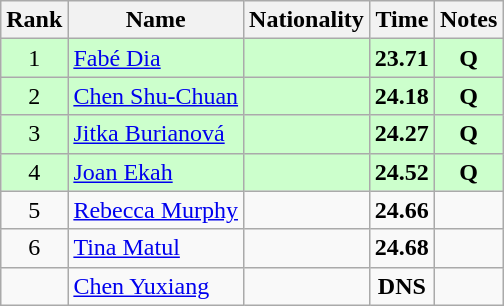<table class="wikitable sortable" style="text-align:center">
<tr>
<th>Rank</th>
<th>Name</th>
<th>Nationality</th>
<th>Time</th>
<th>Notes</th>
</tr>
<tr bgcolor=ccffcc>
<td>1</td>
<td align=left><a href='#'>Fabé Dia</a></td>
<td align=left></td>
<td><strong>23.71</strong></td>
<td><strong>Q</strong></td>
</tr>
<tr bgcolor=ccffcc>
<td>2</td>
<td align=left><a href='#'>Chen Shu-Chuan</a></td>
<td align=left></td>
<td><strong>24.18</strong></td>
<td><strong>Q</strong></td>
</tr>
<tr bgcolor=ccffcc>
<td>3</td>
<td align=left><a href='#'>Jitka Burianová</a></td>
<td align=left></td>
<td><strong>24.27</strong></td>
<td><strong>Q</strong></td>
</tr>
<tr bgcolor=ccffcc>
<td>4</td>
<td align=left><a href='#'>Joan Ekah</a></td>
<td align=left></td>
<td><strong>24.52</strong></td>
<td><strong>Q</strong></td>
</tr>
<tr>
<td>5</td>
<td align=left><a href='#'>Rebecca Murphy</a></td>
<td align=left></td>
<td><strong>24.66</strong></td>
<td></td>
</tr>
<tr>
<td>6</td>
<td align=left><a href='#'>Tina Matul</a></td>
<td align=left></td>
<td><strong>24.68</strong></td>
<td></td>
</tr>
<tr>
<td></td>
<td align=left><a href='#'>Chen Yuxiang</a></td>
<td align=left></td>
<td><strong>DNS</strong></td>
<td></td>
</tr>
</table>
